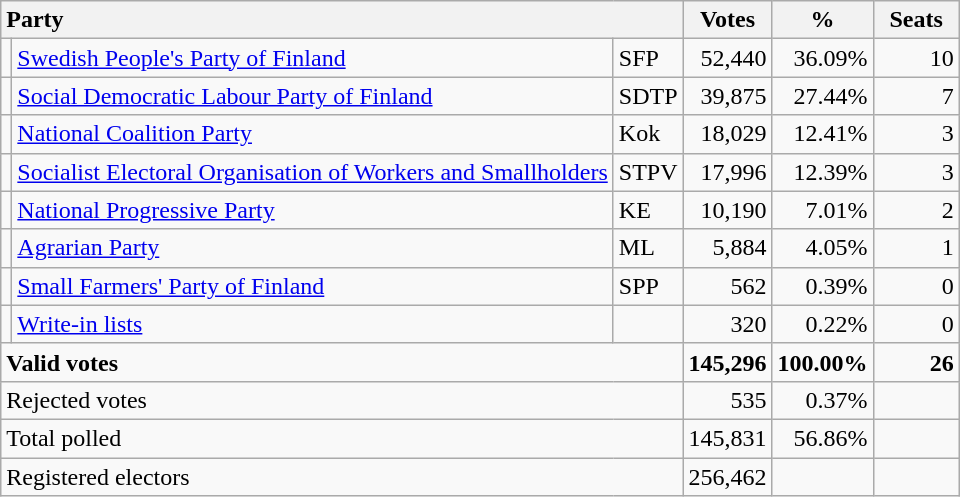<table class="wikitable" border="1" style="text-align:right;">
<tr>
<th style="text-align:left;" colspan=3>Party</th>
<th align=center width="50">Votes</th>
<th align=center width="50">%</th>
<th align=center width="50">Seats</th>
</tr>
<tr>
<td></td>
<td align=left><a href='#'>Swedish People's Party of Finland</a></td>
<td align=left>SFP</td>
<td>52,440</td>
<td>36.09%</td>
<td>10</td>
</tr>
<tr>
<td></td>
<td align=left style="white-space: nowrap;"><a href='#'>Social Democratic Labour Party of Finland</a></td>
<td align=left>SDTP</td>
<td>39,875</td>
<td>27.44%</td>
<td>7</td>
</tr>
<tr>
<td></td>
<td align=left><a href='#'>National Coalition Party</a></td>
<td align=left>Kok</td>
<td>18,029</td>
<td>12.41%</td>
<td>3</td>
</tr>
<tr>
<td></td>
<td align=left><a href='#'>Socialist Electoral Organisation of Workers and Smallholders</a></td>
<td align=left>STPV</td>
<td>17,996</td>
<td>12.39%</td>
<td>3</td>
</tr>
<tr>
<td></td>
<td align=left><a href='#'>National Progressive Party</a></td>
<td align=left>KE</td>
<td>10,190</td>
<td>7.01%</td>
<td>2</td>
</tr>
<tr>
<td></td>
<td align=left><a href='#'>Agrarian Party</a></td>
<td align=left>ML</td>
<td>5,884</td>
<td>4.05%</td>
<td>1</td>
</tr>
<tr>
<td></td>
<td align=left><a href='#'>Small Farmers' Party of Finland</a></td>
<td align=left>SPP</td>
<td>562</td>
<td>0.39%</td>
<td>0</td>
</tr>
<tr>
<td></td>
<td align=left><a href='#'>Write-in lists</a></td>
<td align=left></td>
<td>320</td>
<td>0.22%</td>
<td>0</td>
</tr>
<tr style="font-weight:bold">
<td align=left colspan=3>Valid votes</td>
<td>145,296</td>
<td>100.00%</td>
<td>26</td>
</tr>
<tr>
<td align=left colspan=3>Rejected votes</td>
<td>535</td>
<td>0.37%</td>
<td></td>
</tr>
<tr>
<td align=left colspan=3>Total polled</td>
<td>145,831</td>
<td>56.86%</td>
<td></td>
</tr>
<tr>
<td align=left colspan=3>Registered electors</td>
<td>256,462</td>
<td></td>
<td></td>
</tr>
</table>
